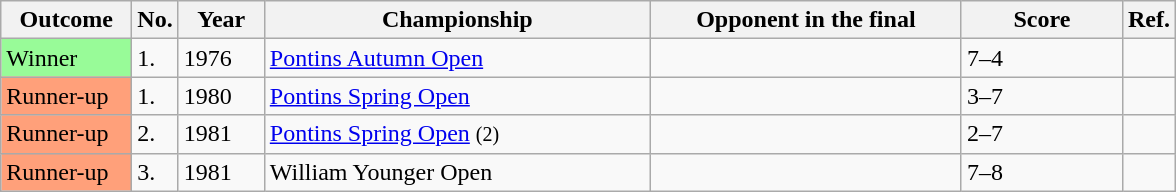<table class="sortable wikitable">
<tr>
<th width="80">Outcome</th>
<th width="20">No.</th>
<th width="50">Year</th>
<th width="250">Championship</th>
<th width="200">Opponent in the final</th>
<th width="100">Score</th>
<th width="20">Ref.</th>
</tr>
<tr>
<td style="background:#98fb98;">Winner</td>
<td>1.</td>
<td>1976</td>
<td><a href='#'>Pontins Autumn Open</a></td>
<td></td>
<td>7–4</td>
<td></td>
</tr>
<tr>
<td style="background:#ffa07a;">Runner-up</td>
<td>1.</td>
<td>1980</td>
<td><a href='#'>Pontins Spring Open</a></td>
<td></td>
<td>3–7</td>
<td></td>
</tr>
<tr>
<td style="background:#ffa07a;">Runner-up</td>
<td>2.</td>
<td>1981</td>
<td><a href='#'>Pontins Spring Open</a> <small>(2)</small></td>
<td></td>
<td>2–7</td>
<td></td>
</tr>
<tr>
<td style="background:#ffa07a;">Runner-up</td>
<td>3.</td>
<td>1981</td>
<td>William Younger Open</td>
<td></td>
<td>7–8</td>
<td></td>
</tr>
</table>
